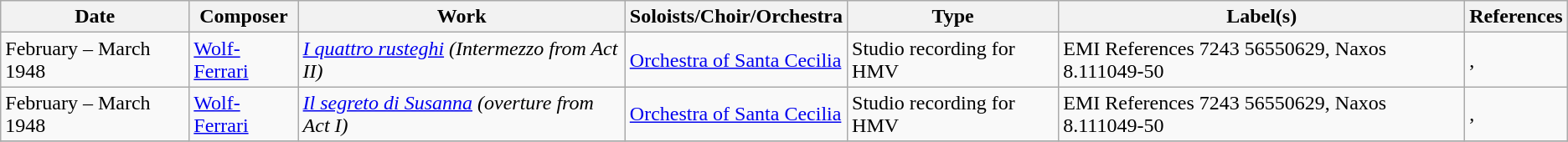<table class="wikitable">
<tr>
<th>Date</th>
<th>Composer</th>
<th>Work</th>
<th>Soloists/Choir/Orchestra</th>
<th>Type</th>
<th>Label(s)</th>
<th>References</th>
</tr>
<tr>
<td>February – March 1948</td>
<td><a href='#'>Wolf-Ferrari</a></td>
<td><em><a href='#'>I quattro rusteghi</a> (Intermezzo from Act II)</em></td>
<td><a href='#'>Orchestra of Santa Cecilia</a></td>
<td>Studio recording for HMV</td>
<td>EMI References 7243 56550629, Naxos 8.111049-50</td>
<td>, </td>
</tr>
<tr>
<td>February – March 1948</td>
<td><a href='#'>Wolf-Ferrari</a></td>
<td><em><a href='#'>Il segreto di Susanna</a> (overture from Act I)</em></td>
<td><a href='#'>Orchestra of Santa Cecilia</a></td>
<td>Studio recording for HMV</td>
<td>EMI References 7243 56550629, Naxos 8.111049-50</td>
<td>, </td>
</tr>
<tr>
</tr>
</table>
